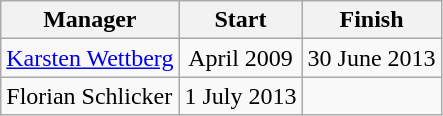<table class="wikitable">
<tr>
<th>Manager</th>
<th>Start</th>
<th>Finish</th>
</tr>
<tr align="center">
<td align="left"><a href='#'>Karsten Wettberg</a></td>
<td>April 2009</td>
<td>30 June 2013</td>
</tr>
<tr align="center">
<td align="left">Florian Schlicker</td>
<td>1 July 2013</td>
<td></td>
</tr>
</table>
